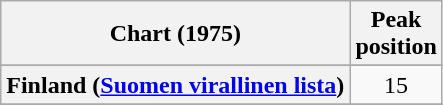<table class="wikitable sortable plainrowheaders" style="text-align:center">
<tr>
<th scope="col">Chart (1975)</th>
<th scope="col">Peak<br>position</th>
</tr>
<tr>
</tr>
<tr>
</tr>
<tr>
<th scope="row">Finland (<a href='#'>Suomen virallinen lista</a>)</th>
<td>15</td>
</tr>
<tr>
</tr>
<tr>
</tr>
<tr>
</tr>
<tr>
</tr>
<tr>
</tr>
<tr>
</tr>
</table>
